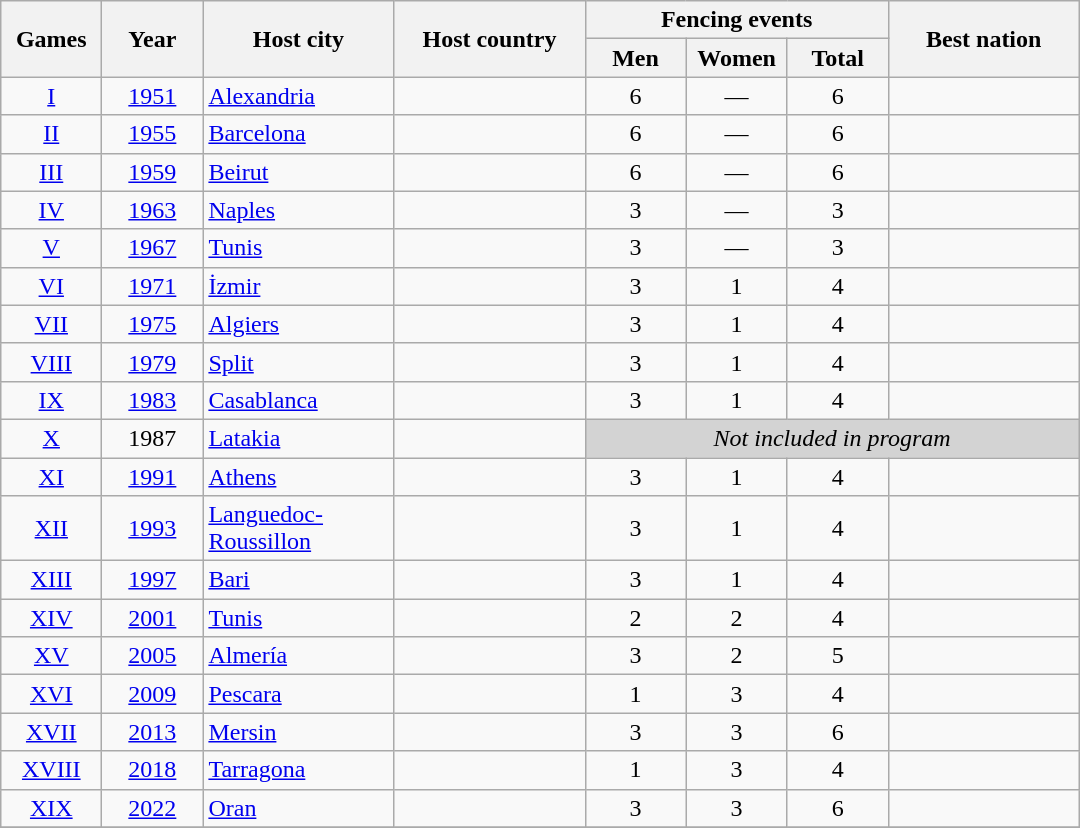<table class="wikitable">
<tr>
<th width=60 rowspan=2>Games</th>
<th width=60 rowspan=2>Year</th>
<th width=120 rowspan=2>Host city</th>
<th width=120 rowspan=2>Host country</th>
<th width=180 colspan=3>Fencing events</th>
<th width=120 rowspan=2>Best nation</th>
</tr>
<tr>
<th width=60>Men</th>
<th width=60>Women</th>
<th width=60>Total</th>
</tr>
<tr>
<td align=center><a href='#'>I</a></td>
<td align=center><a href='#'>1951</a></td>
<td><a href='#'>Alexandria</a></td>
<td></td>
<td align=center>6</td>
<td align=center>—</td>
<td align=center>6</td>
<td></td>
</tr>
<tr>
<td align=center><a href='#'>II</a></td>
<td align=center><a href='#'>1955</a></td>
<td><a href='#'>Barcelona</a></td>
<td></td>
<td align=center>6</td>
<td align=center>—</td>
<td align=center>6</td>
<td></td>
</tr>
<tr>
<td align=center><a href='#'>III</a></td>
<td align=center><a href='#'>1959</a></td>
<td><a href='#'>Beirut</a></td>
<td></td>
<td align=center>6</td>
<td align=center>—</td>
<td align=center>6</td>
<td></td>
</tr>
<tr>
<td align=center><a href='#'>IV</a></td>
<td align=center><a href='#'>1963</a></td>
<td><a href='#'>Naples</a></td>
<td></td>
<td align=center>3</td>
<td align=center>—</td>
<td align=center>3</td>
<td></td>
</tr>
<tr>
<td align=center><a href='#'>V</a></td>
<td align=center><a href='#'>1967</a></td>
<td><a href='#'>Tunis</a></td>
<td></td>
<td align=center>3</td>
<td align=center>—</td>
<td align=center>3</td>
<td></td>
</tr>
<tr>
<td align=center><a href='#'>VI</a></td>
<td align=center><a href='#'>1971</a></td>
<td><a href='#'>İzmir</a></td>
<td></td>
<td align=center>3</td>
<td align=center>1</td>
<td align=center>4</td>
<td></td>
</tr>
<tr>
<td align=center><a href='#'>VII</a></td>
<td align=center><a href='#'>1975</a></td>
<td><a href='#'>Algiers</a></td>
<td></td>
<td align=center>3</td>
<td align=center>1</td>
<td align=center>4</td>
<td></td>
</tr>
<tr>
<td align=center><a href='#'>VIII</a></td>
<td align=center><a href='#'>1979</a></td>
<td><a href='#'>Split</a></td>
<td></td>
<td align=center>3</td>
<td align=center>1</td>
<td align=center>4</td>
<td></td>
</tr>
<tr>
<td align=center><a href='#'>IX</a></td>
<td align=center><a href='#'>1983</a></td>
<td><a href='#'>Casablanca</a></td>
<td></td>
<td align=center>3</td>
<td align=center>1</td>
<td align=center>4</td>
<td></td>
</tr>
<tr>
<td align=center><a href='#'>X</a></td>
<td align=center><span>1987</span></td>
<td><a href='#'>Latakia</a></td>
<td></td>
<td align=center colspan=4 bgcolor=lightgrey><em>Not included in program</em></td>
</tr>
<tr>
<td align=center><a href='#'>XI</a></td>
<td align=center><a href='#'>1991</a></td>
<td><a href='#'>Athens</a></td>
<td></td>
<td align=center>3</td>
<td align=center>1</td>
<td align=center>4</td>
<td></td>
</tr>
<tr>
<td align=center><a href='#'>XII</a></td>
<td align=center><a href='#'>1993</a></td>
<td><a href='#'>Languedoc-Roussillon</a></td>
<td></td>
<td align=center>3</td>
<td align=center>1</td>
<td align=center>4</td>
<td></td>
</tr>
<tr>
<td align=center><a href='#'>XIII</a></td>
<td align=center><a href='#'>1997</a></td>
<td><a href='#'>Bari</a></td>
<td></td>
<td align=center>3</td>
<td align=center>1</td>
<td align=center>4</td>
<td></td>
</tr>
<tr>
<td align=center><a href='#'>XIV</a></td>
<td align=center><a href='#'>2001</a></td>
<td><a href='#'>Tunis</a></td>
<td></td>
<td align=center>2</td>
<td align=center>2</td>
<td align=center>4</td>
<td></td>
</tr>
<tr>
<td align=center><a href='#'>XV</a></td>
<td align=center><a href='#'>2005</a></td>
<td><a href='#'>Almería</a></td>
<td></td>
<td align=center>3</td>
<td align=center>2</td>
<td align=center>5</td>
<td></td>
</tr>
<tr>
<td align=center><a href='#'>XVI</a></td>
<td align=center><a href='#'>2009</a></td>
<td><a href='#'>Pescara</a></td>
<td></td>
<td align=center>1</td>
<td align=center>3</td>
<td align=center>4</td>
<td></td>
</tr>
<tr>
<td align=center><a href='#'>XVII</a></td>
<td align=center><a href='#'>2013</a></td>
<td><a href='#'>Mersin</a></td>
<td></td>
<td align=center>3</td>
<td align=center>3</td>
<td align=center>6</td>
<td></td>
</tr>
<tr>
<td align=center><a href='#'>XVIII</a></td>
<td align=center><a href='#'>2018</a></td>
<td><a href='#'>Tarragona</a></td>
<td></td>
<td align=center>1</td>
<td align=center>3</td>
<td align=center>4</td>
<td></td>
</tr>
<tr>
<td align=center><a href='#'>XIX</a></td>
<td align=center><a href='#'>2022</a></td>
<td><a href='#'>Oran</a></td>
<td></td>
<td align=center>3</td>
<td align=center>3</td>
<td align=center>6</td>
<td></td>
</tr>
<tr>
</tr>
</table>
